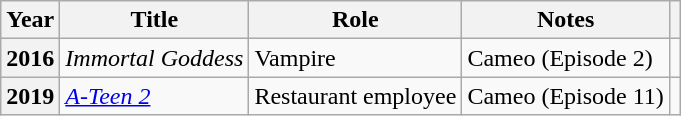<table class="wikitable plainrowheaders">
<tr>
<th scope="col">Year</th>
<th scope="col">Title</th>
<th scope="col">Role</th>
<th scope="col">Notes</th>
<th scope="col" class="unsortable"></th>
</tr>
<tr>
<th scope="row">2016</th>
<td><em>Immortal Goddess</em></td>
<td>Vampire</td>
<td>Cameo (Episode 2)</td>
<td style="text-align:center"></td>
</tr>
<tr>
<th scope="row">2019</th>
<td><em><a href='#'>A-Teen 2</a></em></td>
<td>Restaurant employee</td>
<td>Cameo (Episode 11)</td>
<td style="text-align:center"></td>
</tr>
</table>
